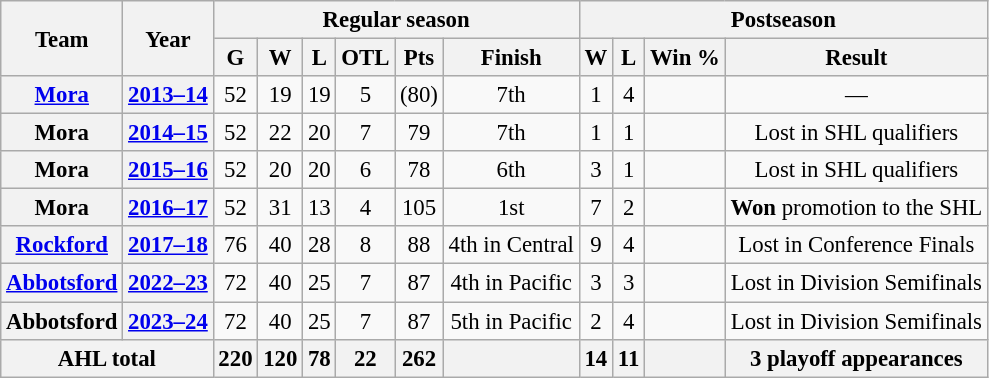<table class="wikitable" style="font-size: 95%; text-align:center;">
<tr>
<th rowspan="2">Team</th>
<th rowspan="2">Year</th>
<th colspan="6">Regular season</th>
<th colspan="4">Postseason</th>
</tr>
<tr>
<th>G</th>
<th>W</th>
<th>L</th>
<th>OTL</th>
<th>Pts</th>
<th>Finish</th>
<th>W</th>
<th>L</th>
<th>Win %</th>
<th>Result</th>
</tr>
<tr>
<th><a href='#'>Mora</a></th>
<th><a href='#'>2013–14</a></th>
<td>52</td>
<td>19</td>
<td>19</td>
<td>5</td>
<td>(80)</td>
<td>7th</td>
<td>1</td>
<td>4</td>
<td></td>
<td>—</td>
</tr>
<tr>
<th>Mora</th>
<th><a href='#'>2014–15</a></th>
<td>52</td>
<td>22</td>
<td>20</td>
<td>7</td>
<td>79</td>
<td>7th</td>
<td>1</td>
<td>1</td>
<td></td>
<td>Lost in SHL qualifiers</td>
</tr>
<tr>
<th>Mora</th>
<th><a href='#'>2015–16</a></th>
<td>52</td>
<td>20</td>
<td>20</td>
<td>6</td>
<td>78</td>
<td>6th</td>
<td>3</td>
<td>1</td>
<td></td>
<td>Lost in SHL qualifiers</td>
</tr>
<tr>
<th>Mora</th>
<th><a href='#'>2016–17</a></th>
<td>52</td>
<td>31</td>
<td>13</td>
<td>4</td>
<td>105</td>
<td>1st</td>
<td>7</td>
<td>2</td>
<td></td>
<td><strong>Won</strong> promotion to the SHL</td>
</tr>
<tr>
<th><a href='#'>Rockford</a></th>
<th><a href='#'>2017–18</a></th>
<td>76</td>
<td>40</td>
<td>28</td>
<td>8</td>
<td>88</td>
<td>4th in Central</td>
<td>9</td>
<td>4</td>
<td></td>
<td>Lost in Conference Finals</td>
</tr>
<tr>
<th><a href='#'>Abbotsford</a></th>
<th><a href='#'>2022–23</a></th>
<td>72</td>
<td>40</td>
<td>25</td>
<td>7</td>
<td>87</td>
<td>4th in Pacific</td>
<td>3</td>
<td>3</td>
<td></td>
<td>Lost in Division Semifinals</td>
</tr>
<tr>
<th>Abbotsford</th>
<th><a href='#'>2023–24</a></th>
<td>72</td>
<td>40</td>
<td>25</td>
<td>7</td>
<td>87</td>
<td>5th in Pacific</td>
<td>2</td>
<td>4</td>
<td></td>
<td>Lost in Division Semifinals</td>
</tr>
<tr>
<th colspan="2">AHL total</th>
<th>220</th>
<th>120</th>
<th>78</th>
<th>22</th>
<th>262</th>
<th></th>
<th>14</th>
<th>11</th>
<th></th>
<th>3 playoff appearances</th>
</tr>
</table>
